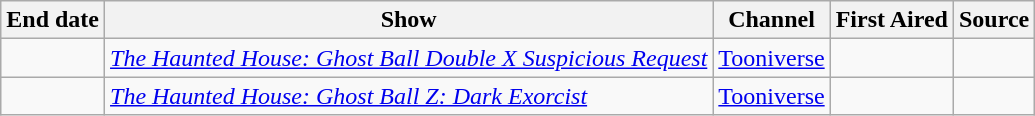<table class="wikitable sortable">
<tr>
<th scope="col">End date</th>
<th scope="col">Show</th>
<th scope="col">Channel</th>
<th scope="col">First Aired</th>
<th class="unsortable" scope="col">Source</th>
</tr>
<tr>
<td></td>
<td><em><a href='#'>The Haunted House: Ghost Ball Double X Suspicious Request</a></em></td>
<td><a href='#'>Tooniverse</a></td>
<td></td>
<td></td>
</tr>
<tr>
<td></td>
<td><em><a href='#'>The Haunted House: Ghost Ball Z: Dark Exorcist</a></em></td>
<td><a href='#'>Tooniverse</a></td>
<td></td>
<td></td>
</tr>
</table>
